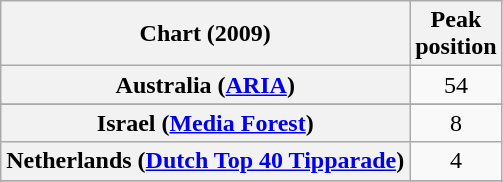<table class="wikitable sortable plainrowheaders">
<tr>
<th scope="col">Chart (2009)</th>
<th scope="col">Peak<br>position</th>
</tr>
<tr>
<th scope="row">Australia (<a href='#'>ARIA</a>)</th>
<td align="center">54</td>
</tr>
<tr>
</tr>
<tr>
<th scope="row">Israel (<a href='#'>Media Forest</a>)</th>
<td align="center">8</td>
</tr>
<tr>
<th scope="row">Netherlands (<a href='#'>Dutch Top 40 Tipparade</a>)</th>
<td align="center">4</td>
</tr>
<tr>
</tr>
<tr>
</tr>
</table>
